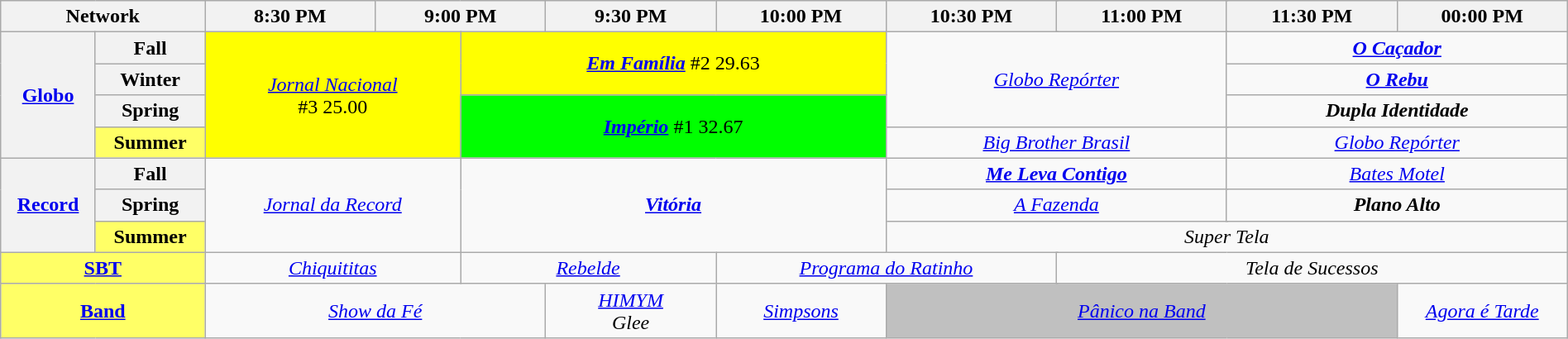<table class="wikitable" style="width:100%;margin-right:0;text-align:center">
<tr>
<th colspan=2 style="width:12%;">Network</th>
<th colspan=2 style="width:10%;">8:30 PM</th>
<th colspan=2 style="width:10%;">9:00 PM</th>
<th colspan=2 style="width:10%;">9:30 PM</th>
<th colspan=2 style="width:10%;">10:00 PM</th>
<th colspan=2 style="width:10%;">10:30 PM</th>
<th colspan=2 style="width:10%;">11:00 PM</th>
<th colspan=2 style="width:10%;">11:30 PM</th>
<th colspan=2 style="width:10%;">00:00 PM</th>
</tr>
<tr>
<th rowspan=4><a href='#'>Globo</a></th>
<th>Fall</th>
<td rowspan=4 colspan=3 style="background:yellow"><em><a href='#'>Jornal Nacional</a></em><br>#3 25.00</td>
<td rowspan=2 colspan=5 style="background:yellow"><strong><em><a href='#'>Em Família</a></em></strong> #2 29.63</td>
<td rowspan=3 colspan=4><em><a href='#'>Globo Repórter</a></em></td>
<td colspan=4><strong><em><a href='#'>O Caçador</a></em></strong></td>
</tr>
<tr>
<th>Winter</th>
<td colspan=4><strong><em><a href='#'>O Rebu</a></em></strong></td>
</tr>
<tr>
<th><strong>Spring</strong></th>
<td rowspan=2 colspan=5 bgcolor="lime"><strong><em><a href='#'>Império</a></em></strong> #1 32.67</td>
<td colspan=4><strong><em>Dupla Identidade</em></strong></td>
</tr>
<tr>
<td bgcolor="FFFF66"><strong>Summer</strong></td>
<td colspan=4><em><a href='#'>Big Brother Brasil</a></em></td>
<td colspan=4><em><a href='#'>Globo Repórter</a></em></td>
</tr>
<tr>
<th rowspan=3><a href='#'>Record</a></th>
<th>Fall</th>
<td rowspan=3 colspan=3><em><a href='#'>Jornal da Record</a></em></td>
<td rowspan=3 colspan=5><strong><em><a href='#'>Vitória</a></em></strong></td>
<td colspan=4><strong><em><a href='#'>Me Leva Contigo</a></em></strong></td>
<td colspan=4><em><a href='#'>Bates Motel</a></em></td>
</tr>
<tr>
<th><strong>Spring</strong></th>
<td colspan=4><em><a href='#'>A Fazenda</a></em></td>
<td colspan=4><strong><em>Plano Alto</em></strong></td>
</tr>
<tr>
<td bgcolor="FFFF66"><strong>Summer</strong></td>
<td colspan=8><em>Super Tela</em></td>
</tr>
<tr>
<td colspan=2 bgcolor="FFFF66"><strong><a href='#'>SBT</a></strong></td>
<td colspan=3><em><a href='#'>Chiquititas</a></em></td>
<td colspan=3><em><a href='#'>Rebelde</a></em></td>
<td colspan=4><em><a href='#'>Programa do Ratinho</a></em></td>
<td colspan=6><em>Tela de Sucessos</em></td>
</tr>
<tr>
<td colspan=2 bgcolor="FFFF66"><strong><a href='#'>Band</a></strong></td>
<td colspan=4><em><a href='#'>Show da Fé</a></em></td>
<td colspan=2><em><a href='#'>HIMYM</a></em><br><em>Glee</em></td>
<td colspan=2><em><a href='#'>Simpsons</a></em></td>
<td colspan=6 bgcolor="C0C0C0"><em><a href='#'>Pânico na Band</a></em></td>
<td colspan=2><em><a href='#'>Agora é Tarde</a></em></td>
</tr>
</table>
